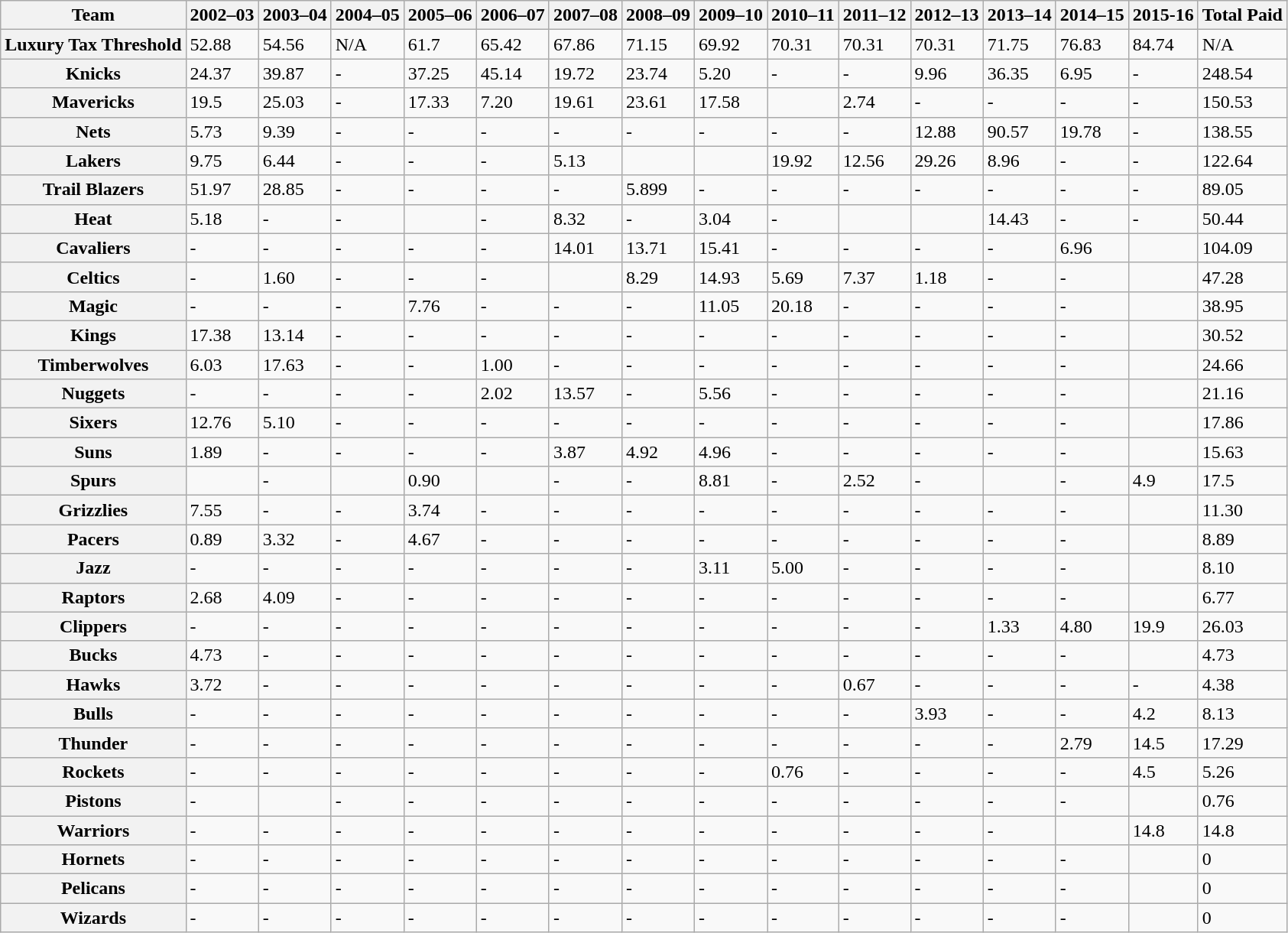<table class="wikitable">
<tr>
<th scope="col">Team</th>
<th scope="col">2002–03</th>
<th scope="col">2003–04</th>
<th scope="col">2004–05</th>
<th scope="col">2005–06</th>
<th scope="col">2006–07</th>
<th scope="col">2007–08</th>
<th scope="col">2008–09</th>
<th scope="col">2009–10</th>
<th scope="col">2010–11</th>
<th scope="col">2011–12</th>
<th scope="col">2012–13</th>
<th scope="col">2013–14</th>
<th scope="col">2014–15</th>
<th>2015-16</th>
<th scope="col">Total Paid</th>
</tr>
<tr>
<th scope="row">Luxury Tax Threshold</th>
<td>52.88</td>
<td>54.56</td>
<td>N/A</td>
<td>61.7</td>
<td>65.42</td>
<td>67.86</td>
<td>71.15</td>
<td>69.92</td>
<td>70.31</td>
<td>70.31</td>
<td>70.31</td>
<td>71.75</td>
<td>76.83</td>
<td>84.74</td>
<td>N/A</td>
</tr>
<tr>
<th scope="row">Knicks</th>
<td>24.37</td>
<td>39.87</td>
<td>-</td>
<td>37.25</td>
<td>45.14</td>
<td>19.72</td>
<td>23.74</td>
<td>5.20</td>
<td>-</td>
<td>-</td>
<td>9.96</td>
<td>36.35</td>
<td>6.95</td>
<td>-</td>
<td>248.54</td>
</tr>
<tr>
<th scope="row">Mavericks</th>
<td>19.5</td>
<td>25.03</td>
<td>-</td>
<td>17.33</td>
<td>7.20</td>
<td>19.61</td>
<td>23.61</td>
<td>17.58</td>
<td></td>
<td>2.74</td>
<td>-</td>
<td>-</td>
<td>-</td>
<td>-</td>
<td>150.53</td>
</tr>
<tr>
<th scope="row">Nets</th>
<td>5.73</td>
<td>9.39</td>
<td>-</td>
<td>-</td>
<td>-</td>
<td>-</td>
<td>-</td>
<td>-</td>
<td>-</td>
<td>-</td>
<td>12.88</td>
<td>90.57</td>
<td>19.78</td>
<td>-</td>
<td>138.55</td>
</tr>
<tr>
<th scope="row">Lakers</th>
<td>9.75</td>
<td>6.44</td>
<td>-</td>
<td>-</td>
<td>-</td>
<td>5.13</td>
<td></td>
<td></td>
<td>19.92</td>
<td>12.56</td>
<td>29.26</td>
<td>8.96</td>
<td>-</td>
<td>-</td>
<td>122.64</td>
</tr>
<tr>
<th scope="row">Trail Blazers</th>
<td>51.97</td>
<td>28.85</td>
<td>-</td>
<td>-</td>
<td>-</td>
<td>-</td>
<td>5.899</td>
<td>-</td>
<td>-</td>
<td>-</td>
<td>-</td>
<td>-</td>
<td>-</td>
<td>-</td>
<td>89.05</td>
</tr>
<tr>
<th scope="row">Heat</th>
<td>5.18</td>
<td>-</td>
<td>-</td>
<td></td>
<td>-</td>
<td>8.32</td>
<td>-</td>
<td>3.04</td>
<td>-</td>
<td></td>
<td></td>
<td>14.43</td>
<td>-</td>
<td>-</td>
<td>50.44</td>
</tr>
<tr>
<th scope="row">Cavaliers</th>
<td>-</td>
<td>-</td>
<td>-</td>
<td>-</td>
<td>-</td>
<td>14.01</td>
<td>13.71</td>
<td>15.41</td>
<td>-</td>
<td>-</td>
<td>-</td>
<td>-</td>
<td>6.96</td>
<td></td>
<td>104.09</td>
</tr>
<tr>
<th scope="row">Celtics</th>
<td>-</td>
<td>1.60</td>
<td>-</td>
<td>-</td>
<td>-</td>
<td></td>
<td>8.29</td>
<td>14.93</td>
<td>5.69</td>
<td>7.37</td>
<td>1.18</td>
<td>-</td>
<td>-</td>
<td></td>
<td>47.28</td>
</tr>
<tr>
<th scope="row">Magic</th>
<td>-</td>
<td>-</td>
<td>-</td>
<td>7.76</td>
<td>-</td>
<td>-</td>
<td>-</td>
<td>11.05</td>
<td>20.18</td>
<td>-</td>
<td>-</td>
<td>-</td>
<td>-</td>
<td></td>
<td>38.95</td>
</tr>
<tr>
<th scope="row">Kings</th>
<td>17.38</td>
<td>13.14</td>
<td>-</td>
<td>-</td>
<td>-</td>
<td>-</td>
<td>-</td>
<td>-</td>
<td>-</td>
<td>-</td>
<td>-</td>
<td>-</td>
<td>-</td>
<td></td>
<td>30.52</td>
</tr>
<tr>
<th scope="row">Timberwolves</th>
<td>6.03</td>
<td>17.63</td>
<td>-</td>
<td>-</td>
<td>1.00</td>
<td>-</td>
<td>-</td>
<td>-</td>
<td>-</td>
<td>-</td>
<td>-</td>
<td>-</td>
<td>-</td>
<td></td>
<td>24.66</td>
</tr>
<tr>
<th scope="row">Nuggets</th>
<td>-</td>
<td>-</td>
<td>-</td>
<td>-</td>
<td>2.02</td>
<td>13.57</td>
<td>-</td>
<td>5.56</td>
<td>-</td>
<td>-</td>
<td>-</td>
<td>-</td>
<td>-</td>
<td></td>
<td>21.16</td>
</tr>
<tr>
<th scope="row">Sixers</th>
<td>12.76</td>
<td>5.10</td>
<td>-</td>
<td>-</td>
<td>-</td>
<td>-</td>
<td>-</td>
<td>-</td>
<td>-</td>
<td>-</td>
<td>-</td>
<td>-</td>
<td>-</td>
<td></td>
<td>17.86</td>
</tr>
<tr>
<th scope="row">Suns</th>
<td>1.89</td>
<td>-</td>
<td>-</td>
<td>-</td>
<td>-</td>
<td>3.87</td>
<td>4.92</td>
<td>4.96</td>
<td>-</td>
<td>-</td>
<td>-</td>
<td>-</td>
<td>-</td>
<td></td>
<td>15.63</td>
</tr>
<tr>
<th scope="row">Spurs</th>
<td></td>
<td>-</td>
<td></td>
<td>0.90</td>
<td></td>
<td>-</td>
<td>-</td>
<td>8.81</td>
<td>-</td>
<td>2.52</td>
<td>-</td>
<td></td>
<td>-</td>
<td>4.9</td>
<td>17.5</td>
</tr>
<tr>
<th scope="row">Grizzlies</th>
<td>7.55</td>
<td>-</td>
<td>-</td>
<td>3.74</td>
<td>-</td>
<td>-</td>
<td>-</td>
<td>-</td>
<td>-</td>
<td>-</td>
<td>-</td>
<td>-</td>
<td>-</td>
<td></td>
<td>11.30</td>
</tr>
<tr>
<th scope="row">Pacers</th>
<td>0.89</td>
<td>3.32</td>
<td>-</td>
<td>4.67</td>
<td>-</td>
<td>-</td>
<td>-</td>
<td>-</td>
<td>-</td>
<td>-</td>
<td>-</td>
<td>-</td>
<td>-</td>
<td></td>
<td>8.89</td>
</tr>
<tr>
<th scope="row">Jazz</th>
<td>-</td>
<td>-</td>
<td>-</td>
<td>-</td>
<td>-</td>
<td>-</td>
<td>-</td>
<td>3.11</td>
<td>5.00</td>
<td>-</td>
<td>-</td>
<td>-</td>
<td>-</td>
<td></td>
<td>8.10</td>
</tr>
<tr>
<th scope="row">Raptors</th>
<td>2.68</td>
<td>4.09</td>
<td>-</td>
<td>-</td>
<td>-</td>
<td>-</td>
<td>-</td>
<td>-</td>
<td>-</td>
<td>-</td>
<td>-</td>
<td>-</td>
<td>-</td>
<td></td>
<td>6.77</td>
</tr>
<tr>
<th scope="row">Clippers</th>
<td>-</td>
<td>-</td>
<td>-</td>
<td>-</td>
<td>-</td>
<td>-</td>
<td>-</td>
<td>-</td>
<td>-</td>
<td>-</td>
<td>-</td>
<td>1.33</td>
<td>4.80</td>
<td>19.9</td>
<td>26.03</td>
</tr>
<tr>
<th scope="row">Bucks</th>
<td>4.73</td>
<td>-</td>
<td>-</td>
<td>-</td>
<td>-</td>
<td>-</td>
<td>-</td>
<td>-</td>
<td>-</td>
<td>-</td>
<td>-</td>
<td>-</td>
<td>-</td>
<td></td>
<td>4.73</td>
</tr>
<tr>
<th scope="row">Hawks</th>
<td>3.72</td>
<td>-</td>
<td>-</td>
<td>-</td>
<td>-</td>
<td>-</td>
<td>-</td>
<td>-</td>
<td>-</td>
<td>0.67</td>
<td>-</td>
<td>-</td>
<td>-</td>
<td>-</td>
<td>4.38</td>
</tr>
<tr>
<th scope="row">Bulls</th>
<td>-</td>
<td>-</td>
<td>-</td>
<td>-</td>
<td>-</td>
<td>-</td>
<td>-</td>
<td>-</td>
<td>-</td>
<td>-</td>
<td>3.93</td>
<td>-</td>
<td>-</td>
<td>4.2</td>
<td>8.13</td>
</tr>
<tr>
<th scope="row">Thunder</th>
<td>-</td>
<td>-</td>
<td>-</td>
<td>-</td>
<td>-</td>
<td>-</td>
<td>-</td>
<td>-</td>
<td>-</td>
<td>-</td>
<td>-</td>
<td>-</td>
<td>2.79</td>
<td>14.5</td>
<td>17.29</td>
</tr>
<tr>
<th scope="row">Rockets</th>
<td>-</td>
<td>-</td>
<td>-</td>
<td>-</td>
<td>-</td>
<td>-</td>
<td>-</td>
<td>-</td>
<td>0.76</td>
<td>-</td>
<td>-</td>
<td>-</td>
<td>-</td>
<td>4.5</td>
<td>5.26</td>
</tr>
<tr>
<th scope="row">Pistons</th>
<td>-</td>
<td></td>
<td>-</td>
<td>-</td>
<td>-</td>
<td>-</td>
<td>-</td>
<td>-</td>
<td>-</td>
<td>-</td>
<td>-</td>
<td>-</td>
<td>-</td>
<td></td>
<td>0.76</td>
</tr>
<tr>
<th scope="row">Warriors</th>
<td>-</td>
<td>-</td>
<td>-</td>
<td>-</td>
<td>-</td>
<td>-</td>
<td>-</td>
<td>-</td>
<td>-</td>
<td>-</td>
<td>-</td>
<td>-</td>
<td></td>
<td>14.8</td>
<td>14.8</td>
</tr>
<tr>
<th scope="row">Hornets</th>
<td>-</td>
<td>-</td>
<td>-</td>
<td>-</td>
<td>-</td>
<td>-</td>
<td>-</td>
<td>-</td>
<td>-</td>
<td>-</td>
<td>-</td>
<td>-</td>
<td>-</td>
<td></td>
<td>0</td>
</tr>
<tr>
<th scope="row">Pelicans</th>
<td>-</td>
<td>-</td>
<td>-</td>
<td>-</td>
<td>-</td>
<td>-</td>
<td>-</td>
<td>-</td>
<td>-</td>
<td>-</td>
<td>-</td>
<td>-</td>
<td>-</td>
<td></td>
<td>0</td>
</tr>
<tr>
<th scope="row">Wizards</th>
<td>-</td>
<td>-</td>
<td>-</td>
<td>-</td>
<td>-</td>
<td>-</td>
<td>-</td>
<td>-</td>
<td>-</td>
<td>-</td>
<td>-</td>
<td>-</td>
<td>-</td>
<td></td>
<td>0</td>
</tr>
</table>
